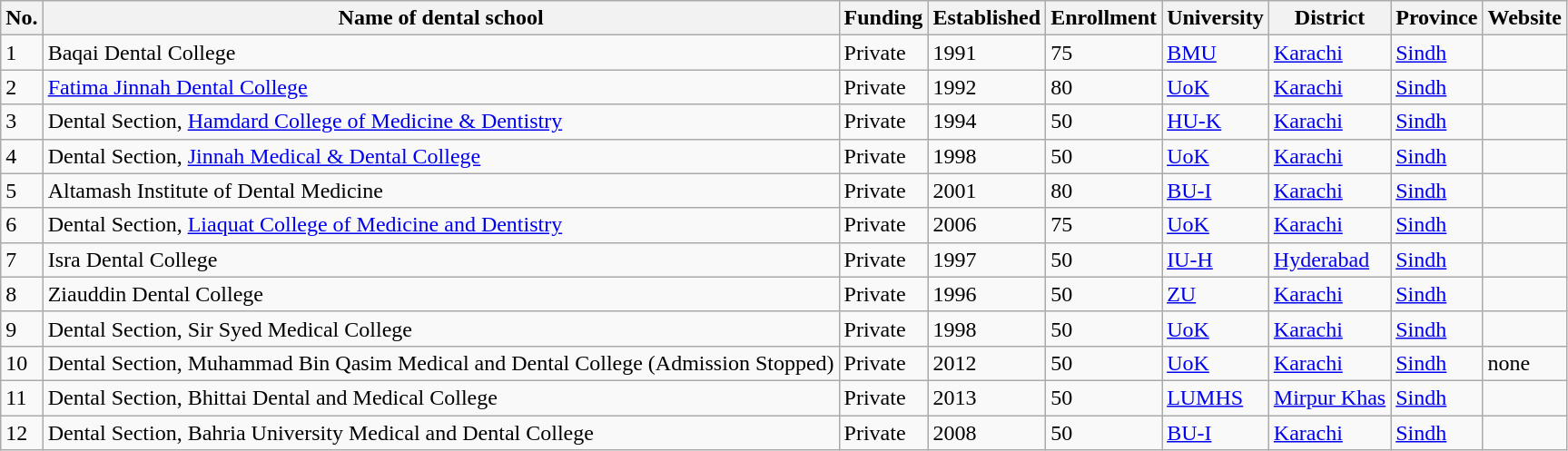<table class="wikitable sortable">
<tr>
<th>No.</th>
<th>Name of dental school</th>
<th>Funding</th>
<th>Established</th>
<th>Enrollment</th>
<th>University</th>
<th>District</th>
<th>Province</th>
<th>Website</th>
</tr>
<tr>
<td>1</td>
<td>Baqai Dental College</td>
<td>Private</td>
<td>1991</td>
<td>75</td>
<td><a href='#'>BMU</a></td>
<td><a href='#'>Karachi</a></td>
<td><a href='#'>Sindh</a></td>
<td></td>
</tr>
<tr>
<td>2</td>
<td><a href='#'>Fatima Jinnah Dental College</a></td>
<td>Private</td>
<td>1992</td>
<td>80</td>
<td><a href='#'>UoK</a></td>
<td><a href='#'>Karachi</a></td>
<td><a href='#'>Sindh</a></td>
<td></td>
</tr>
<tr>
<td>3</td>
<td>Dental Section, <a href='#'>Hamdard College of Medicine & Dentistry</a></td>
<td>Private</td>
<td>1994</td>
<td>50</td>
<td><a href='#'>HU-K</a></td>
<td><a href='#'>Karachi</a></td>
<td><a href='#'>Sindh</a></td>
<td></td>
</tr>
<tr>
<td>4</td>
<td>Dental Section, <a href='#'>Jinnah Medical & Dental College</a></td>
<td>Private</td>
<td>1998</td>
<td>50</td>
<td><a href='#'>UoK</a></td>
<td><a href='#'>Karachi</a></td>
<td><a href='#'>Sindh</a></td>
<td></td>
</tr>
<tr>
<td>5</td>
<td>Altamash Institute of Dental Medicine</td>
<td>Private</td>
<td>2001</td>
<td>80</td>
<td><a href='#'>BU-I</a></td>
<td><a href='#'>Karachi</a></td>
<td><a href='#'>Sindh</a></td>
<td></td>
</tr>
<tr>
<td>6</td>
<td>Dental Section, <a href='#'>Liaquat College of Medicine and Dentistry</a></td>
<td>Private</td>
<td>2006</td>
<td>75</td>
<td><a href='#'>UoK</a></td>
<td><a href='#'>Karachi</a></td>
<td><a href='#'>Sindh</a></td>
<td></td>
</tr>
<tr>
<td>7</td>
<td>Isra Dental College</td>
<td>Private</td>
<td>1997</td>
<td>50</td>
<td><a href='#'>IU-H</a></td>
<td><a href='#'>Hyderabad</a></td>
<td><a href='#'>Sindh</a></td>
<td></td>
</tr>
<tr>
<td>8</td>
<td>Ziauddin Dental College</td>
<td>Private</td>
<td>1996</td>
<td>50</td>
<td><a href='#'>ZU</a></td>
<td><a href='#'>Karachi</a></td>
<td><a href='#'>Sindh</a></td>
<td></td>
</tr>
<tr>
<td>9</td>
<td>Dental Section, Sir Syed Medical College</td>
<td>Private</td>
<td>1998</td>
<td>50</td>
<td><a href='#'>UoK</a></td>
<td><a href='#'>Karachi</a></td>
<td><a href='#'>Sindh</a></td>
<td></td>
</tr>
<tr>
<td>10</td>
<td>Dental Section, Muhammad Bin Qasim Medical and Dental College (Admission Stopped)</td>
<td>Private</td>
<td>2012</td>
<td>50</td>
<td><a href='#'>UoK</a></td>
<td><a href='#'>Karachi</a></td>
<td><a href='#'>Sindh</a></td>
<td>none</td>
</tr>
<tr>
<td>11</td>
<td>Dental Section, Bhittai Dental and Medical College</td>
<td>Private</td>
<td>2013</td>
<td>50</td>
<td><a href='#'>LUMHS</a></td>
<td><a href='#'>Mirpur Khas</a></td>
<td><a href='#'>Sindh</a></td>
<td></td>
</tr>
<tr>
<td>12</td>
<td>Dental Section, Bahria University Medical and Dental College</td>
<td>Private</td>
<td>2008</td>
<td>50</td>
<td><a href='#'>BU-I</a></td>
<td><a href='#'>Karachi</a></td>
<td><a href='#'>Sindh</a></td>
<td></td>
</tr>
</table>
